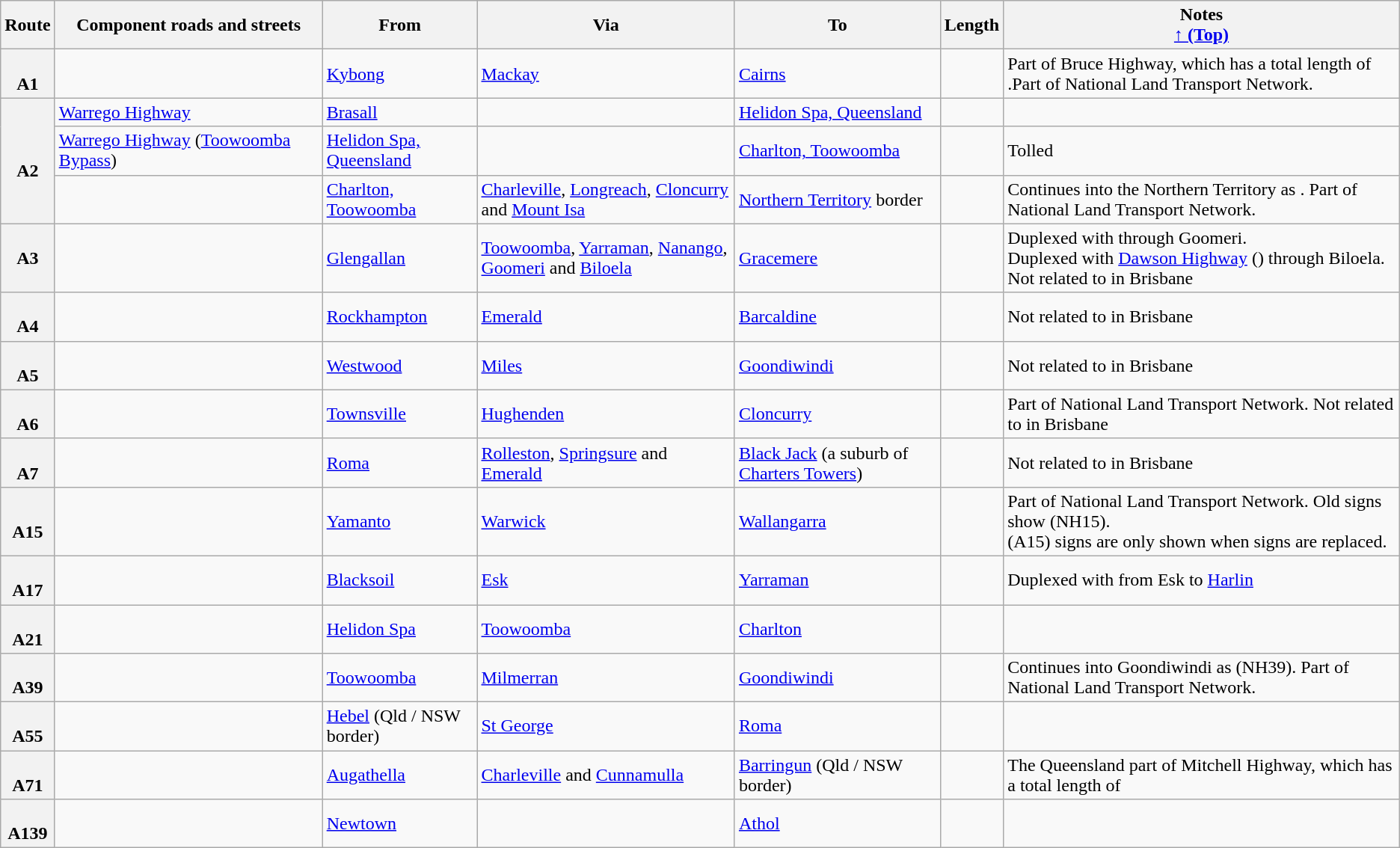<table class="wikitable">
<tr>
<th scope="col">Route</th>
<th scope="col">Component roads and streets</th>
<th scope="col">From</th>
<th scope="col">Via</th>
<th scope="col">To</th>
<th scope="col">Length</th>
<th scope="col">Notes <br><a href='#'>↑ (Top)</a></th>
</tr>
<tr>
<th style="vertical-align:top; white-space:nowrap;"><br>A1</th>
<td></td>
<td><a href='#'>Kybong</a></td>
<td><a href='#'>Mackay</a></td>
<td><a href='#'>Cairns</a></td>
<td></td>
<td>Part of Bruce Highway, which has a total length of .Part of National Land Transport Network.</td>
</tr>
<tr>
<th rowspan="3"><br>A2</th>
<td><a href='#'>Warrego Highway</a></td>
<td><a href='#'>Brasall</a></td>
<td></td>
<td><a href='#'>Helidon Spa, Queensland</a></td>
<td></td>
<td></td>
</tr>
<tr>
<td><a href='#'>Warrego Highway</a> (<a href='#'>Toowoomba Bypass</a>)</td>
<td><a href='#'>Helidon Spa, Queensland</a></td>
<td></td>
<td><a href='#'>Charlton, Toowoomba</a></td>
<td></td>
<td> Tolled</td>
</tr>
<tr>
<td></td>
<td><a href='#'>Charlton, Toowoomba</a></td>
<td><a href='#'>Charleville</a>, <a href='#'>Longreach</a>, <a href='#'>Cloncurry</a> and <a href='#'>Mount Isa</a></td>
<td><a href='#'>Northern Territory</a> border</td>
<td></td>
<td> Continues into the Northern Territory as . Part of National Land Transport Network.</td>
</tr>
<tr>
<th style="vertical-align:top; white-space:nowrap;"><br>A3</th>
<td></td>
<td><a href='#'>Glengallan</a></td>
<td><a href='#'>Toowoomba</a>, <a href='#'>Yarraman</a>, <a href='#'>Nanango</a>, <a href='#'>Goomeri</a> and <a href='#'>Biloela</a></td>
<td><a href='#'>Gracemere</a></td>
<td></td>
<td>Duplexed with  through Goomeri.<br>Duplexed with <a href='#'>Dawson Highway</a> () through Biloela.<br>Not related to  in Brisbane</td>
</tr>
<tr>
<th><br>A4</th>
<td></td>
<td><a href='#'>Rockhampton</a></td>
<td><a href='#'>Emerald</a></td>
<td><a href='#'>Barcaldine</a></td>
<td></td>
<td>Not related to  in Brisbane</td>
</tr>
<tr>
<th style="vertical-align:top; white-space:nowrap;"><br>A5</th>
<td></td>
<td><a href='#'>Westwood</a></td>
<td><a href='#'>Miles</a></td>
<td><a href='#'>Goondiwindi</a></td>
<td></td>
<td>Not related to  in Brisbane</td>
</tr>
<tr>
<th style="vertical-align:top; white-space:nowrap;"><br>A6</th>
<td></td>
<td><a href='#'>Townsville</a></td>
<td><a href='#'>Hughenden</a></td>
<td><a href='#'>Cloncurry</a></td>
<td></td>
<td>Part of National Land Transport Network. Not related to  in Brisbane</td>
</tr>
<tr>
<th style="vertical-align:top; white-space:nowrap;"><br>A7</th>
<td></td>
<td><a href='#'>Roma</a></td>
<td><a href='#'>Rolleston</a>, <a href='#'>Springsure</a> and <a href='#'>Emerald</a></td>
<td><a href='#'>Black Jack</a> (a suburb of <a href='#'>Charters Towers</a>)</td>
<td></td>
<td>Not related to  in Brisbane</td>
</tr>
<tr>
<th><br>A15</th>
<td></td>
<td><a href='#'>Yamanto</a></td>
<td><a href='#'>Warwick</a></td>
<td><a href='#'>Wallangarra</a></td>
<td></td>
<td>Part of National Land Transport Network. Old signs show  (NH15).<br> (A15) signs are only shown when signs are replaced.</td>
</tr>
<tr>
<th style="vertical-align:top; white-space:nowrap;"><br>A17</th>
<td></td>
<td><a href='#'>Blacksoil</a></td>
<td><a href='#'>Esk</a></td>
<td><a href='#'>Yarraman</a></td>
<td></td>
<td>Duplexed with  from Esk to <a href='#'>Harlin</a></td>
</tr>
<tr>
<th style="vertical-align:top; white-space:nowrap;"><br>A21</th>
<td></td>
<td><a href='#'>Helidon Spa</a></td>
<td><a href='#'>Toowoomba</a></td>
<td><a href='#'>Charlton</a></td>
<td></td>
<td></td>
</tr>
<tr>
<th style="vertical-align:top; white-space:nowrap;"><br>A39</th>
<td></td>
<td><a href='#'>Toowoomba</a></td>
<td><a href='#'>Milmerran</a></td>
<td><a href='#'>Goondiwindi</a></td>
<td></td>
<td>Continues into Goondiwindi as  (NH39). Part of National Land Transport Network.</td>
</tr>
<tr>
<th style="vertical-align:top; white-space:nowrap;"><br>A55</th>
<td></td>
<td><a href='#'>Hebel</a> (Qld / NSW border)</td>
<td><a href='#'>St George</a></td>
<td><a href='#'>Roma</a></td>
<td></td>
<td></td>
</tr>
<tr>
<th style="vertical-align:top; white-space:nowrap;"><br>A71</th>
<td></td>
<td><a href='#'>Augathella</a></td>
<td><a href='#'>Charleville</a> and <a href='#'>Cunnamulla</a></td>
<td><a href='#'>Barringun</a> (Qld / NSW border)</td>
<td></td>
<td>The Queensland part of Mitchell Highway, which has a total length of </td>
</tr>
<tr>
<th style="vertical-align:top; white-space:nowrap;"><br>A139</th>
<td></td>
<td><a href='#'>Newtown</a></td>
<td></td>
<td><a href='#'>Athol</a></td>
<td></td>
<td></td>
</tr>
</table>
